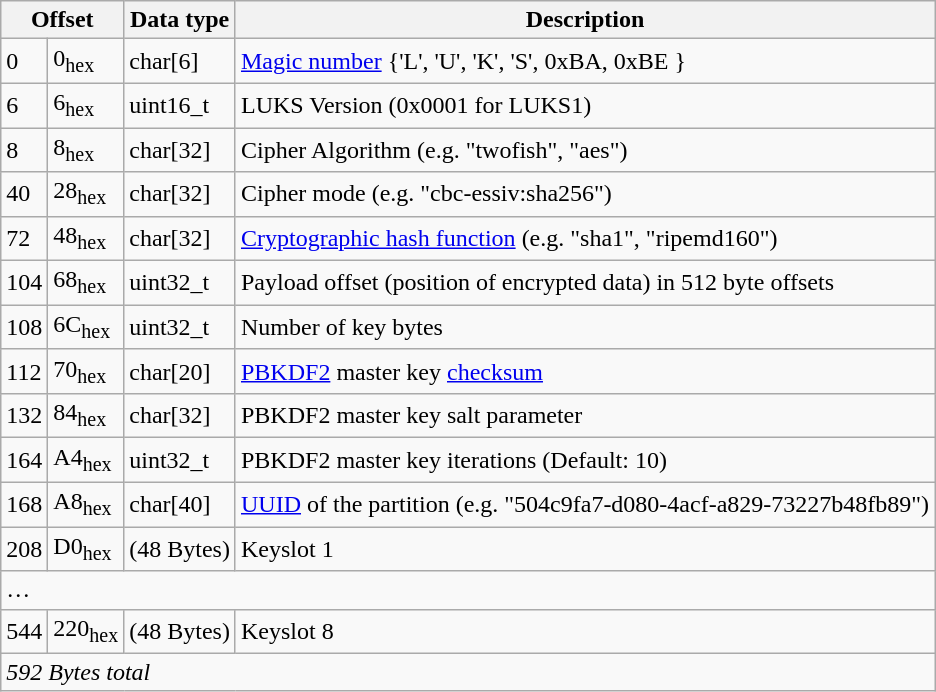<table class="wikitable">
<tr>
<th colspan="2">Offset</th>
<th>Data type</th>
<th>Description</th>
</tr>
<tr>
<td>0</td>
<td>0<sub>hex</sub></td>
<td>char[6]</td>
<td><a href='#'>Magic number</a> {'L', 'U', 'K', 'S', 0xBA, 0xBE }</td>
</tr>
<tr>
<td>6</td>
<td>6<sub>hex</sub></td>
<td>uint16_t</td>
<td>LUKS Version (0x0001 for LUKS1)</td>
</tr>
<tr>
<td>8</td>
<td>8<sub>hex</sub></td>
<td>char[32]</td>
<td>Cipher Algorithm (e.g. "twofish", "aes")</td>
</tr>
<tr>
<td>40</td>
<td>28<sub>hex</sub></td>
<td>char[32]</td>
<td>Cipher mode (e.g. "cbc-essiv:sha256")</td>
</tr>
<tr>
<td>72</td>
<td>48<sub>hex</sub></td>
<td>char[32]</td>
<td><a href='#'>Cryptographic hash function</a> (e.g. "sha1", "ripemd160")</td>
</tr>
<tr>
<td>104</td>
<td>68<sub>hex</sub></td>
<td>uint32_t</td>
<td>Payload offset (position of encrypted data) in 512 byte offsets</td>
</tr>
<tr>
<td>108</td>
<td>6C<sub>hex</sub></td>
<td>uint32_t</td>
<td>Number of key bytes</td>
</tr>
<tr>
<td>112</td>
<td>70<sub>hex</sub></td>
<td>char[20]</td>
<td><a href='#'>PBKDF2</a> master key <a href='#'>checksum</a></td>
</tr>
<tr>
<td>132</td>
<td>84<sub>hex</sub></td>
<td>char[32]</td>
<td>PBKDF2 master key salt parameter</td>
</tr>
<tr>
<td>164</td>
<td>A4<sub>hex</sub></td>
<td>uint32_t</td>
<td>PBKDF2 master key iterations (Default: 10)</td>
</tr>
<tr>
<td>168</td>
<td>A8<sub>hex</sub></td>
<td>char[40]</td>
<td><a href='#'>UUID</a> of the partition (e.g. "504c9fa7-d080-4acf-a829-73227b48fb89")</td>
</tr>
<tr>
<td>208</td>
<td>D0<sub>hex</sub></td>
<td>(48 Bytes)</td>
<td>Keyslot 1</td>
</tr>
<tr>
<td colspan="4">…</td>
</tr>
<tr>
<td>544</td>
<td>220<sub>hex</sub></td>
<td>(48 Bytes)</td>
<td>Keyslot 8</td>
</tr>
<tr>
<td colspan="4"><em>592 Bytes total</em></td>
</tr>
</table>
